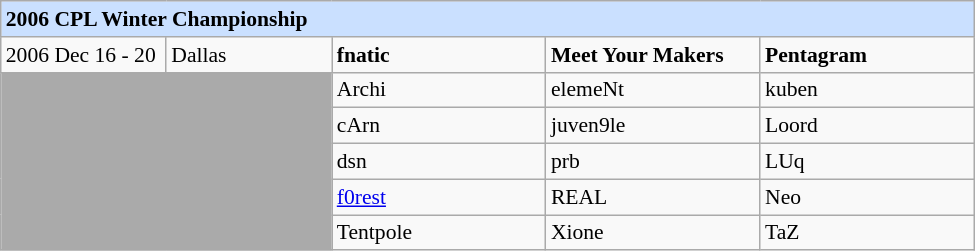<table class="wikitable collapsible collapsed"  style="font-size:90%; margin:0; width:650px;">
<tr>
<th colspan="5" style="background:#cae0ff;text-align:left;">2006 CPL Winter Championship</th>
</tr>
<tr>
<td style="width:17%;">2006 Dec 16 - 20</td>
<td style="width:17%;"> Dallas</td>
<td style="width:22%;"> <strong>fnatic</strong></td>
<td style="width:22%;"> <strong>Meet Your Makers</strong></td>
<td style="width:22%;"> <strong>Pentagram</strong></td>
</tr>
<tr>
<td colspan="2" rowspan="5" style="background:#aaa;"></td>
<td> Archi</td>
<td> elemeNt</td>
<td> kuben</td>
</tr>
<tr>
<td> cArn</td>
<td> juven9le</td>
<td> Loord</td>
</tr>
<tr>
<td> dsn</td>
<td> prb</td>
<td> LUq</td>
</tr>
<tr>
<td> <a href='#'>f0rest</a></td>
<td> REAL</td>
<td> Neo</td>
</tr>
<tr>
<td> Tentpole</td>
<td> Xione</td>
<td> TaZ</td>
</tr>
</table>
